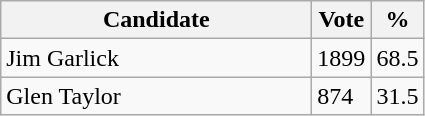<table class="wikitable">
<tr>
<th bgcolor="#DDDDFF" width="200px">Candidate</th>
<th bgcolor="#DDDDFF">Vote</th>
<th bgcolor="#DDDDFF">%</th>
</tr>
<tr>
<td>Jim Garlick</td>
<td>1899</td>
<td>68.5</td>
</tr>
<tr>
<td>Glen Taylor</td>
<td>874</td>
<td>31.5</td>
</tr>
</table>
